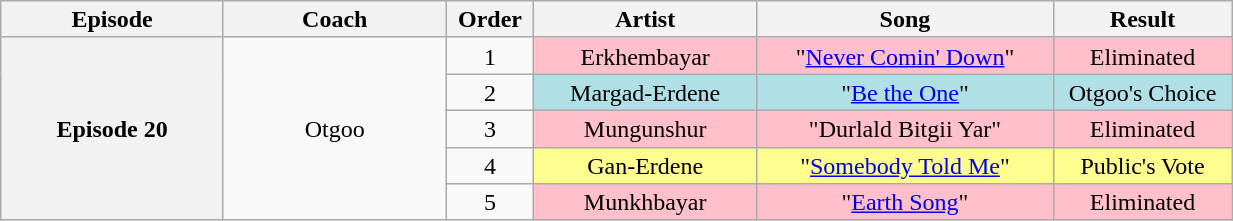<table class="wikitable" style="text-align:center; line-height:17px; width:65%;">
<tr>
<th width="15%">Episode</th>
<th width="15%">Coach</th>
<th width="05%">Order</th>
<th width="15%">Artist</th>
<th width="20%">Song</th>
<th width="12%">Result</th>
</tr>
<tr>
<th rowspan="5">Episode 20<br><small></small></th>
<td rowspan="5">Otgoo</td>
<td>1</td>
<td style="background:pink;">Erkhembayar</td>
<td style="background:pink;">"<a href='#'>Never Comin' Down</a>"</td>
<td style="background:pink;">Eliminated</td>
</tr>
<tr>
<td>2</td>
<td style="background:#B0E0E6;">Margad-Erdene</td>
<td style="background:#B0E0E6;">"<a href='#'>Be the One</a>"</td>
<td style="background:#B0E0E6;">Otgoo's Choice</td>
</tr>
<tr>
<td>3</td>
<td style="background:pink;">Mungunshur</td>
<td style="background:pink;">"Durlald Bitgii Yar"</td>
<td style="background:pink;">Eliminated</td>
</tr>
<tr>
<td>4</td>
<td style="background:#fdfc8f;">Gan-Erdene</td>
<td style="background:#fdfc8f;">"<a href='#'>Somebody Told Me</a>"</td>
<td style="background:#fdfc8f;">Public's Vote</td>
</tr>
<tr>
<td>5</td>
<td style="background:pink;">Munkhbayar</td>
<td style="background:pink;">"<a href='#'>Earth Song</a>"</td>
<td style="background:pink;">Eliminated</td>
</tr>
</table>
